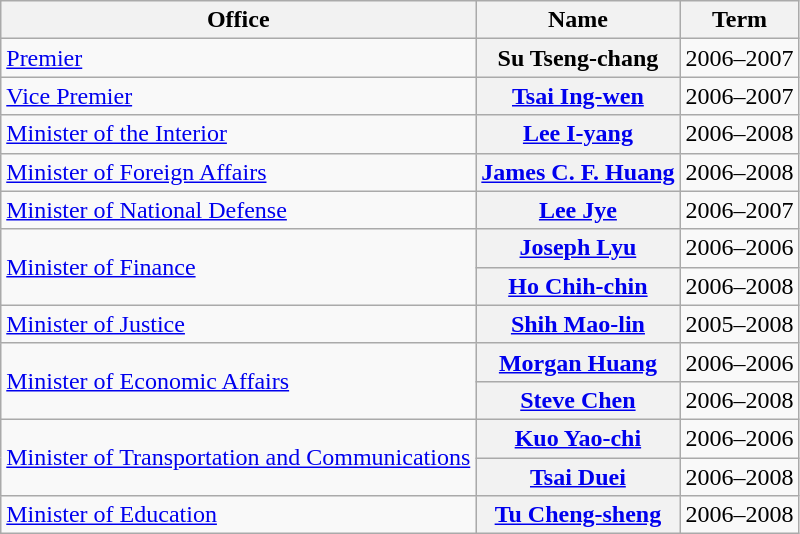<table class="wikitable sortable">
<tr>
<th scope="col">Office</th>
<th scope="col">Name</th>
<th scope="col">Term</th>
</tr>
<tr>
<td><a href='#'>Premier</a></td>
<th>Su Tseng-chang</th>
<td>2006–2007</td>
</tr>
<tr>
<td><a href='#'>Vice Premier</a></td>
<th><a href='#'>Tsai Ing-wen</a></th>
<td>2006–2007</td>
</tr>
<tr>
<td><a href='#'>Minister of the Interior</a></td>
<th><a href='#'>Lee I-yang</a></th>
<td>2006–2008</td>
</tr>
<tr>
<td><a href='#'>Minister of Foreign Affairs</a></td>
<th><a href='#'>James C. F. Huang</a></th>
<td>2006–2008</td>
</tr>
<tr>
<td><a href='#'>Minister of National Defense</a></td>
<th><a href='#'>Lee Jye</a></th>
<td>2006–2007</td>
</tr>
<tr>
<td rowspan=2><a href='#'>Minister of Finance</a></td>
<th><a href='#'>Joseph Lyu</a></th>
<td>2006–2006</td>
</tr>
<tr>
<th><a href='#'>Ho Chih-chin</a></th>
<td>2006–2008</td>
</tr>
<tr>
<td><a href='#'>Minister of Justice</a></td>
<th><a href='#'>Shih Mao-lin</a></th>
<td>2005–2008</td>
</tr>
<tr>
<td rowspan=2><a href='#'>Minister of Economic Affairs</a></td>
<th><a href='#'>Morgan Huang</a></th>
<td>2006–2006</td>
</tr>
<tr>
<th><a href='#'>Steve Chen</a></th>
<td>2006–2008</td>
</tr>
<tr>
<td rowspan=2><a href='#'>Minister of Transportation and Communications</a></td>
<th><a href='#'>Kuo Yao-chi</a></th>
<td>2006–2006</td>
</tr>
<tr>
<th><a href='#'>Tsai Duei</a></th>
<td>2006–2008</td>
</tr>
<tr>
<td><a href='#'>Minister of Education</a></td>
<th><a href='#'>Tu Cheng-sheng</a></th>
<td>2006–2008</td>
</tr>
</table>
